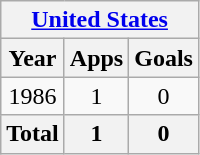<table class="wikitable" style="text-align:center">
<tr>
<th colspan=3><a href='#'>United States</a></th>
</tr>
<tr>
<th>Year</th>
<th>Apps</th>
<th>Goals</th>
</tr>
<tr>
<td>1986</td>
<td>1</td>
<td>0</td>
</tr>
<tr>
<th>Total</th>
<th>1</th>
<th>0</th>
</tr>
</table>
